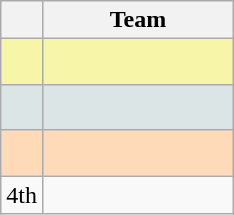<table class="wikitable" style="text-align:center">
<tr>
<th width=15></th>
<th width=120>Team</th>
</tr>
<tr bgcolor="#F7F6A8">
<td align="center" style="height:23px"></td>
<td align=left></td>
</tr>
<tr bgcolor="#DCE5E5">
<td align="center" style="height:23px"></td>
<td align=left></td>
</tr>
<tr bgcolor="#FFDAB9">
<td align="center" style="height:23px"></td>
<td align=left></td>
</tr>
<tr>
<td>4th</td>
<td align=left></td>
</tr>
</table>
